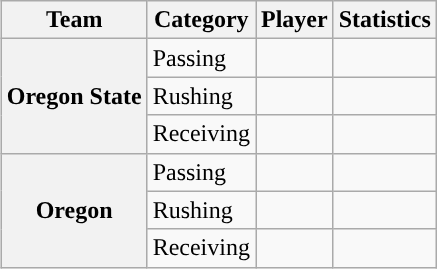<table class="wikitable" style="float:right">
<tr>
<th>Team</th>
<th>Category</th>
<th>Player</th>
<th>Statistics</th>
</tr>
<tr>
<th rowspan=3>Oregon State</th>
<td>Passing</td>
<td></td>
<td></td>
</tr>
<tr>
<td>Rushing</td>
<td></td>
<td></td>
</tr>
<tr>
<td>Receiving</td>
<td></td>
<td></td>
</tr>
<tr>
<th rowspan=3>Oregon</th>
<td>Passing</td>
<td></td>
<td></td>
</tr>
<tr>
<td>Rushing</td>
<td></td>
<td></td>
</tr>
<tr>
<td>Receiving</td>
<td></td>
<td></td>
</tr>
</table>
